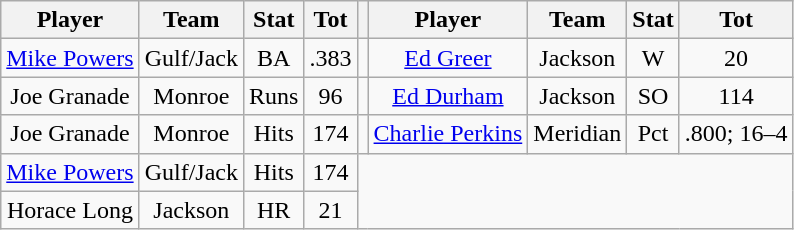<table class="wikitable" style="text-align:center">
<tr>
<th>Player</th>
<th>Team</th>
<th>Stat</th>
<th>Tot</th>
<th></th>
<th>Player</th>
<th>Team</th>
<th>Stat</th>
<th>Tot</th>
</tr>
<tr>
<td><a href='#'>Mike Powers</a></td>
<td>Gulf/Jack</td>
<td>BA</td>
<td>.383</td>
<td></td>
<td><a href='#'>Ed Greer</a></td>
<td>Jackson</td>
<td>W</td>
<td>20</td>
</tr>
<tr>
<td>Joe Granade</td>
<td>Monroe</td>
<td>Runs</td>
<td>96</td>
<td></td>
<td><a href='#'>Ed Durham</a></td>
<td>Jackson</td>
<td>SO</td>
<td>114</td>
</tr>
<tr>
<td>Joe Granade</td>
<td>Monroe</td>
<td>Hits</td>
<td>174</td>
<td></td>
<td><a href='#'>Charlie Perkins</a></td>
<td>Meridian</td>
<td>Pct</td>
<td>.800; 16–4</td>
</tr>
<tr>
<td><a href='#'>Mike Powers</a></td>
<td>Gulf/Jack</td>
<td>Hits</td>
<td>174</td>
</tr>
<tr>
<td>Horace Long</td>
<td>Jackson</td>
<td>HR</td>
<td>21</td>
</tr>
</table>
